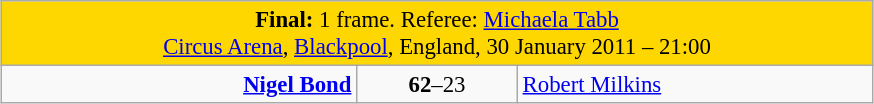<table class="wikitable" style="font-size: 95%; margin: 1em auto 1em auto;">
<tr>
<td colspan="3" align="center" bgcolor="#ffd700"><strong>Final:</strong> 1 frame. Referee: <a href='#'>Michaela Tabb</a><br> <a href='#'>Circus Arena</a>, <a href='#'>Blackpool</a>, England, 30 January 2011 – 21:00</td>
</tr>
<tr>
<td width="230" align="right"><strong><a href='#'>Nigel Bond</a></strong><br></td>
<td width="100" align="center"><strong>62</strong>–23</td>
<td width="230"><a href='#'>Robert Milkins</a><br></td>
</tr>
</table>
